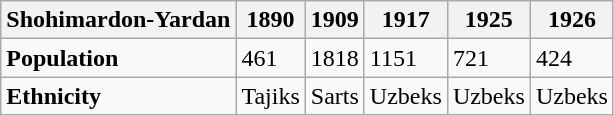<table class="wikitable">
<tr>
<th>Shohimardon-Yardan</th>
<th>1890</th>
<th>1909</th>
<th>1917</th>
<th>1925</th>
<th>1926</th>
</tr>
<tr>
<td><strong>Population</strong></td>
<td>461</td>
<td>1818</td>
<td>1151</td>
<td>721</td>
<td>424</td>
</tr>
<tr>
<td><strong>Ethnicity</strong></td>
<td>Tajiks</td>
<td>Sarts</td>
<td>Uzbeks</td>
<td>Uzbeks</td>
<td>Uzbeks</td>
</tr>
</table>
